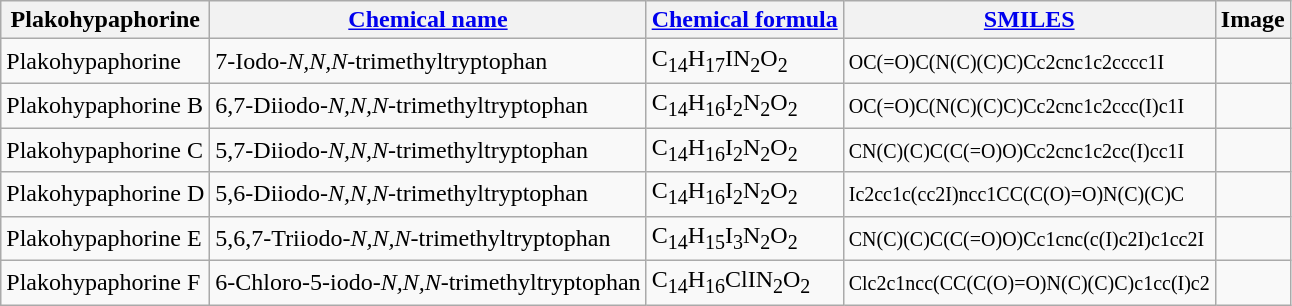<table class=wikitable>
<tr>
<th>Plakohypaphorine</th>
<th><a href='#'>Chemical name</a></th>
<th><a href='#'>Chemical formula</a></th>
<th><a href='#'>SMILES</a></th>
<th>Image</th>
</tr>
<tr>
<td>Plakohypaphorine</td>
<td>7-Iodo-<em>N,N,N</em>-trimethyltryptophan</td>
<td>C<sub>14</sub>H<sub>17</sub>IN<sub>2</sub>O<sub>2</sub></td>
<td><small>OC(=O)C(N(C)(C)C)Cc2cnc1c2cccc1I</small></td>
<td></td>
</tr>
<tr>
<td>Plakohypaphorine B</td>
<td>6,7-Diiodo-<em>N,N,N</em>-trimethyltryptophan</td>
<td>C<sub>14</sub>H<sub>16</sub>I<sub>2</sub>N<sub>2</sub>O<sub>2</sub></td>
<td><small>OC(=O)C(N(C)(C)C)Cc2cnc1c2ccc(I)c1I</small></td>
<td></td>
</tr>
<tr>
<td>Plakohypaphorine C</td>
<td>5,7-Diiodo-<em>N,N,N</em>-trimethyltryptophan</td>
<td>C<sub>14</sub>H<sub>16</sub>I<sub>2</sub>N<sub>2</sub>O<sub>2</sub></td>
<td><small>CN(C)(C)C(C(=O)O)Cc2cnc1c2cc(I)cc1I</small></td>
<td></td>
</tr>
<tr>
<td>Plakohypaphorine D</td>
<td>5,6-Diiodo-<em>N,N,N</em>-trimethyltryptophan</td>
<td>C<sub>14</sub>H<sub>16</sub>I<sub>2</sub>N<sub>2</sub>O<sub>2</sub></td>
<td><small>Ic2cc1c(cc2I)ncc1CC(C(O)=O)N(C)(C)C</small></td>
<td></td>
</tr>
<tr>
<td>Plakohypaphorine E</td>
<td>5,6,7-Triiodo-<em>N,N,N</em>-trimethyltryptophan</td>
<td>C<sub>14</sub>H<sub>15</sub>I<sub>3</sub>N<sub>2</sub>O<sub>2</sub></td>
<td><small>CN(C)(C)C(C(=O)O)Cc1cnc(c(I)c2I)c1cc2I</small></td>
<td></td>
</tr>
<tr>
<td>Plakohypaphorine F</td>
<td>6-Chloro-5-iodo-<em>N,N,N</em>-trimethyltryptophan</td>
<td>C<sub>14</sub>H<sub>16</sub>ClIN<sub>2</sub>O<sub>2</sub></td>
<td><small>Clc2c1ncc(CC(C(O)=O)N(C)(C)C)c1cc(I)c2</small></td>
<td></td>
</tr>
</table>
